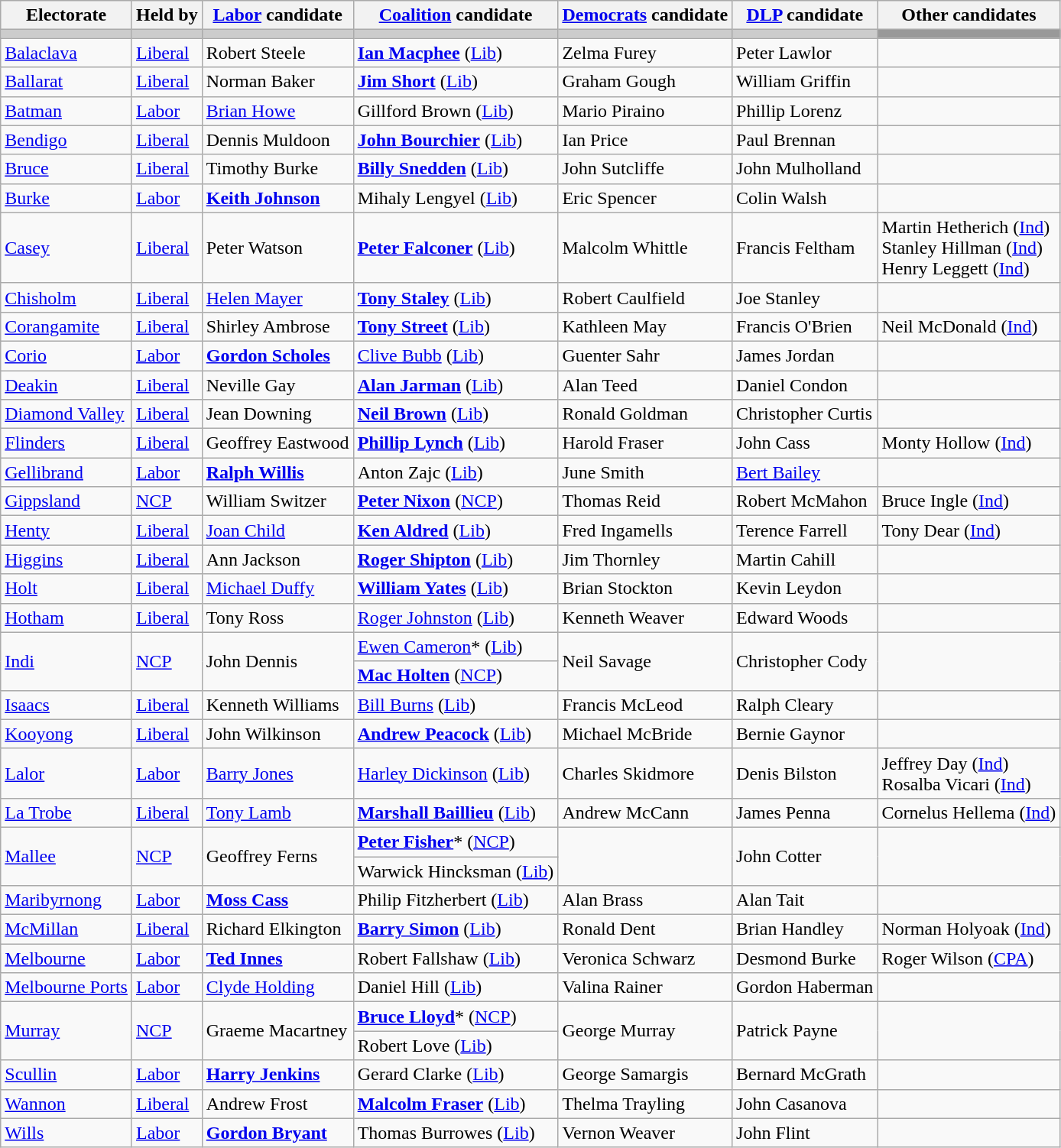<table class="wikitable">
<tr>
<th>Electorate</th>
<th>Held by</th>
<th><a href='#'>Labor</a> candidate</th>
<th><a href='#'>Coalition</a> candidate</th>
<th><a href='#'>Democrats</a> candidate</th>
<th><a href='#'>DLP</a> candidate</th>
<th>Other candidates</th>
</tr>
<tr bgcolor="#cccccc">
<td></td>
<td></td>
<td></td>
<td></td>
<td></td>
<td></td>
<td bgcolor="#999999"></td>
</tr>
<tr>
<td><a href='#'>Balaclava</a></td>
<td><a href='#'>Liberal</a></td>
<td>Robert Steele</td>
<td><strong><a href='#'>Ian Macphee</a></strong> (<a href='#'>Lib</a>)</td>
<td>Zelma Furey</td>
<td>Peter Lawlor</td>
<td></td>
</tr>
<tr>
<td><a href='#'>Ballarat</a></td>
<td><a href='#'>Liberal</a></td>
<td>Norman Baker</td>
<td><strong><a href='#'>Jim Short</a></strong> (<a href='#'>Lib</a>)</td>
<td>Graham Gough</td>
<td>William Griffin</td>
<td></td>
</tr>
<tr>
<td><a href='#'>Batman</a></td>
<td><a href='#'>Labor</a></td>
<td><a href='#'>Brian Howe</a></td>
<td>Gillford Brown (<a href='#'>Lib</a>)</td>
<td>Mario Piraino</td>
<td>Phillip Lorenz</td>
<td></td>
</tr>
<tr>
<td><a href='#'>Bendigo</a></td>
<td><a href='#'>Liberal</a></td>
<td>Dennis Muldoon</td>
<td><strong><a href='#'>John Bourchier</a></strong> (<a href='#'>Lib</a>)</td>
<td>Ian Price</td>
<td>Paul Brennan</td>
<td></td>
</tr>
<tr>
<td><a href='#'>Bruce</a></td>
<td><a href='#'>Liberal</a></td>
<td>Timothy Burke</td>
<td><strong><a href='#'>Billy Snedden</a></strong> (<a href='#'>Lib</a>)</td>
<td>John Sutcliffe</td>
<td>John Mulholland</td>
<td></td>
</tr>
<tr>
<td><a href='#'>Burke</a></td>
<td><a href='#'>Labor</a></td>
<td><strong><a href='#'>Keith Johnson</a></strong></td>
<td>Mihaly Lengyel (<a href='#'>Lib</a>)</td>
<td>Eric Spencer</td>
<td>Colin Walsh</td>
<td></td>
</tr>
<tr>
<td><a href='#'>Casey</a></td>
<td><a href='#'>Liberal</a></td>
<td>Peter Watson</td>
<td><strong><a href='#'>Peter Falconer</a></strong> (<a href='#'>Lib</a>)</td>
<td>Malcolm Whittle</td>
<td>Francis Feltham</td>
<td>Martin Hetherich (<a href='#'>Ind</a>)<br>Stanley Hillman (<a href='#'>Ind</a>)<br>Henry Leggett (<a href='#'>Ind</a>)</td>
</tr>
<tr>
<td><a href='#'>Chisholm</a></td>
<td><a href='#'>Liberal</a></td>
<td><a href='#'>Helen Mayer</a></td>
<td><strong><a href='#'>Tony Staley</a></strong> (<a href='#'>Lib</a>)</td>
<td>Robert Caulfield</td>
<td>Joe Stanley</td>
<td></td>
</tr>
<tr>
<td><a href='#'>Corangamite</a></td>
<td><a href='#'>Liberal</a></td>
<td>Shirley Ambrose</td>
<td><strong><a href='#'>Tony Street</a></strong> (<a href='#'>Lib</a>)</td>
<td>Kathleen May</td>
<td>Francis O'Brien</td>
<td>Neil McDonald (<a href='#'>Ind</a>)</td>
</tr>
<tr>
<td><a href='#'>Corio</a></td>
<td><a href='#'>Labor</a></td>
<td><strong><a href='#'>Gordon Scholes</a></strong></td>
<td><a href='#'>Clive Bubb</a> (<a href='#'>Lib</a>)</td>
<td>Guenter Sahr</td>
<td>James Jordan</td>
<td></td>
</tr>
<tr>
<td><a href='#'>Deakin</a></td>
<td><a href='#'>Liberal</a></td>
<td>Neville Gay</td>
<td><strong><a href='#'>Alan Jarman</a></strong> (<a href='#'>Lib</a>)</td>
<td>Alan Teed</td>
<td>Daniel Condon</td>
<td></td>
</tr>
<tr>
<td><a href='#'>Diamond Valley</a></td>
<td><a href='#'>Liberal</a></td>
<td>Jean Downing</td>
<td><strong><a href='#'>Neil Brown</a></strong> (<a href='#'>Lib</a>)</td>
<td>Ronald Goldman</td>
<td>Christopher Curtis</td>
<td></td>
</tr>
<tr>
<td><a href='#'>Flinders</a></td>
<td><a href='#'>Liberal</a></td>
<td>Geoffrey Eastwood</td>
<td><strong><a href='#'>Phillip Lynch</a></strong> (<a href='#'>Lib</a>)</td>
<td>Harold Fraser</td>
<td>John Cass</td>
<td>Monty Hollow (<a href='#'>Ind</a>)</td>
</tr>
<tr>
<td><a href='#'>Gellibrand</a></td>
<td><a href='#'>Labor</a></td>
<td><strong><a href='#'>Ralph Willis</a></strong></td>
<td>Anton Zajc (<a href='#'>Lib</a>)</td>
<td>June Smith</td>
<td><a href='#'>Bert Bailey</a></td>
<td></td>
</tr>
<tr>
<td><a href='#'>Gippsland</a></td>
<td><a href='#'>NCP</a></td>
<td>William Switzer</td>
<td><strong><a href='#'>Peter Nixon</a></strong> (<a href='#'>NCP</a>)</td>
<td>Thomas Reid</td>
<td>Robert McMahon</td>
<td>Bruce Ingle (<a href='#'>Ind</a>)</td>
</tr>
<tr>
<td><a href='#'>Henty</a></td>
<td><a href='#'>Liberal</a></td>
<td><a href='#'>Joan Child</a></td>
<td><strong><a href='#'>Ken Aldred</a></strong> (<a href='#'>Lib</a>)</td>
<td>Fred Ingamells</td>
<td>Terence Farrell</td>
<td>Tony Dear (<a href='#'>Ind</a>)</td>
</tr>
<tr>
<td><a href='#'>Higgins</a></td>
<td><a href='#'>Liberal</a></td>
<td>Ann Jackson</td>
<td><strong><a href='#'>Roger Shipton</a></strong> (<a href='#'>Lib</a>)</td>
<td>Jim Thornley</td>
<td>Martin Cahill</td>
<td></td>
</tr>
<tr>
<td><a href='#'>Holt</a></td>
<td><a href='#'>Liberal</a></td>
<td><a href='#'>Michael Duffy</a></td>
<td><strong><a href='#'>William Yates</a></strong> (<a href='#'>Lib</a>)</td>
<td>Brian Stockton</td>
<td>Kevin Leydon</td>
<td></td>
</tr>
<tr>
<td><a href='#'>Hotham</a></td>
<td><a href='#'>Liberal</a></td>
<td>Tony Ross</td>
<td><a href='#'>Roger Johnston</a> (<a href='#'>Lib</a>)</td>
<td>Kenneth Weaver</td>
<td>Edward Woods</td>
<td></td>
</tr>
<tr>
<td rowspan="2"><a href='#'>Indi</a></td>
<td rowspan="2"><a href='#'>NCP</a></td>
<td rowspan="2">John Dennis</td>
<td><a href='#'>Ewen Cameron</a>* (<a href='#'>Lib</a>)</td>
<td rowspan="2">Neil Savage</td>
<td rowspan="2">Christopher Cody</td>
<td rowspan="2"></td>
</tr>
<tr>
<td><strong><a href='#'>Mac Holten</a></strong> (<a href='#'>NCP</a>)</td>
</tr>
<tr>
<td><a href='#'>Isaacs</a></td>
<td><a href='#'>Liberal</a></td>
<td>Kenneth Williams</td>
<td><a href='#'>Bill Burns</a> (<a href='#'>Lib</a>)</td>
<td>Francis McLeod</td>
<td>Ralph Cleary</td>
<td></td>
</tr>
<tr>
<td><a href='#'>Kooyong</a></td>
<td><a href='#'>Liberal</a></td>
<td>John Wilkinson</td>
<td><strong><a href='#'>Andrew Peacock</a></strong> (<a href='#'>Lib</a>)</td>
<td>Michael McBride</td>
<td>Bernie Gaynor</td>
<td></td>
</tr>
<tr>
<td><a href='#'>Lalor</a></td>
<td><a href='#'>Labor</a></td>
<td><a href='#'>Barry Jones</a></td>
<td><a href='#'>Harley Dickinson</a> (<a href='#'>Lib</a>)</td>
<td>Charles Skidmore</td>
<td>Denis Bilston</td>
<td>Jeffrey Day (<a href='#'>Ind</a>)<br>Rosalba Vicari (<a href='#'>Ind</a>)</td>
</tr>
<tr>
<td><a href='#'>La Trobe</a></td>
<td><a href='#'>Liberal</a></td>
<td><a href='#'>Tony Lamb</a></td>
<td><strong><a href='#'>Marshall Baillieu</a></strong> (<a href='#'>Lib</a>)</td>
<td>Andrew McCann</td>
<td>James Penna</td>
<td>Cornelus Hellema (<a href='#'>Ind</a>)</td>
</tr>
<tr>
<td rowspan=2><a href='#'>Mallee</a></td>
<td rowspan=2><a href='#'>NCP</a></td>
<td rowspan=2>Geoffrey Ferns</td>
<td><strong><a href='#'>Peter Fisher</a></strong>* (<a href='#'>NCP</a>)</td>
<td rowspan=2></td>
<td rowspan=2>John Cotter</td>
<td rowspan=2></td>
</tr>
<tr>
<td>Warwick Hincksman (<a href='#'>Lib</a>)</td>
</tr>
<tr>
<td><a href='#'>Maribyrnong</a></td>
<td><a href='#'>Labor</a></td>
<td><strong><a href='#'>Moss Cass</a></strong></td>
<td>Philip Fitzherbert (<a href='#'>Lib</a>)</td>
<td>Alan Brass</td>
<td>Alan Tait</td>
<td></td>
</tr>
<tr>
<td><a href='#'>McMillan</a></td>
<td><a href='#'>Liberal</a></td>
<td>Richard Elkington</td>
<td><strong><a href='#'>Barry Simon</a></strong> (<a href='#'>Lib</a>)</td>
<td>Ronald Dent</td>
<td>Brian Handley</td>
<td>Norman Holyoak (<a href='#'>Ind</a>)</td>
</tr>
<tr>
<td><a href='#'>Melbourne</a></td>
<td><a href='#'>Labor</a></td>
<td><strong><a href='#'>Ted Innes</a></strong></td>
<td>Robert Fallshaw (<a href='#'>Lib</a>)</td>
<td>Veronica Schwarz</td>
<td>Desmond Burke</td>
<td>Roger Wilson (<a href='#'>CPA</a>)</td>
</tr>
<tr>
<td><a href='#'>Melbourne Ports</a></td>
<td><a href='#'>Labor</a></td>
<td><a href='#'>Clyde Holding</a></td>
<td>Daniel Hill (<a href='#'>Lib</a>)</td>
<td>Valina Rainer</td>
<td>Gordon Haberman</td>
<td></td>
</tr>
<tr>
<td rowspan=2><a href='#'>Murray</a></td>
<td rowspan=2><a href='#'>NCP</a></td>
<td rowspan=2>Graeme Macartney</td>
<td><strong><a href='#'>Bruce Lloyd</a></strong>* (<a href='#'>NCP</a>)</td>
<td rowspan=2>George Murray</td>
<td rowspan=2>Patrick Payne</td>
<td rowspan=2></td>
</tr>
<tr>
<td>Robert Love (<a href='#'>Lib</a>)</td>
</tr>
<tr>
<td><a href='#'>Scullin</a></td>
<td><a href='#'>Labor</a></td>
<td><strong><a href='#'>Harry Jenkins</a></strong></td>
<td>Gerard Clarke (<a href='#'>Lib</a>)</td>
<td>George Samargis</td>
<td>Bernard McGrath</td>
<td></td>
</tr>
<tr>
<td><a href='#'>Wannon</a></td>
<td><a href='#'>Liberal</a></td>
<td>Andrew Frost</td>
<td><strong><a href='#'>Malcolm Fraser</a></strong> (<a href='#'>Lib</a>)</td>
<td>Thelma Trayling</td>
<td>John Casanova</td>
<td></td>
</tr>
<tr>
<td><a href='#'>Wills</a></td>
<td><a href='#'>Labor</a></td>
<td><strong><a href='#'>Gordon Bryant</a></strong></td>
<td>Thomas Burrowes (<a href='#'>Lib</a>)</td>
<td>Vernon Weaver</td>
<td>John Flint</td>
<td></td>
</tr>
</table>
